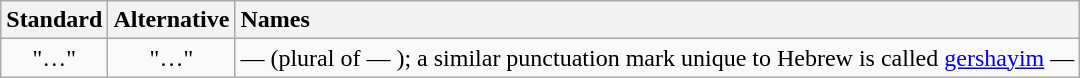<table class="wikitable">
<tr>
<th>Standard</th>
<th>Alternative</th>
<th style="text-align: left;">Names</th>
</tr>
<tr>
<td style="text-align: center;">‏ <span>"…"</span> ‏</td>
<td style="text-align: center;">‏ <span>"…"</span> ‏</td>
<td><em></em> —  (plural of <em></em> — ); a similar punctuation mark unique to Hebrew is called <a href='#'>gershayim</a> — </td>
</tr>
</table>
